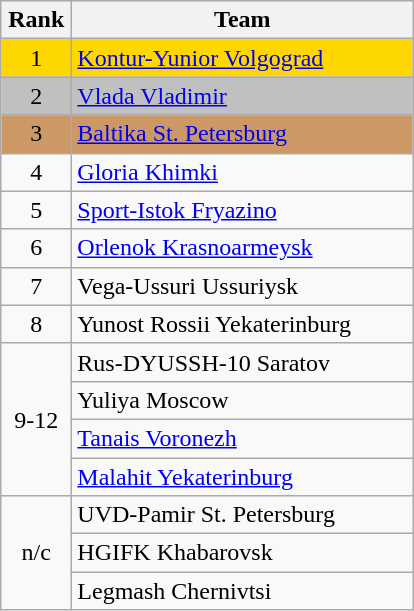<table class="wikitable" style="text-align: center;">
<tr>
<th width=40>Rank</th>
<th width=220>Team</th>
</tr>
<tr style="background:gold">
<td>1</td>
<td align=left> <a href='#'>Kontur-Yunior Volgograd</a></td>
</tr>
<tr style="background:silver">
<td>2</td>
<td align=left> <a href='#'>Vlada Vladimir</a></td>
</tr>
<tr style="background:#CC9966">
<td>3</td>
<td align=left> <a href='#'>Baltika St. Petersburg</a></td>
</tr>
<tr>
<td>4</td>
<td align=left> <a href='#'>Gloria Khimki</a></td>
</tr>
<tr>
<td>5</td>
<td align=left> <a href='#'>Sport-Istok Fryazino</a></td>
</tr>
<tr>
<td>6</td>
<td align=left> <a href='#'>Orlenok Krasnoarmeysk</a></td>
</tr>
<tr>
<td>7</td>
<td align=left> Vega-Ussuri Ussuriysk</td>
</tr>
<tr>
<td>8</td>
<td align=left> Yunost Rossii Yekaterinburg</td>
</tr>
<tr>
<td rowspan=4>9-12</td>
<td align=left> Rus-DYUSSH-10 Saratov</td>
</tr>
<tr>
<td align=left> Yuliya Moscow</td>
</tr>
<tr>
<td align=left> <a href='#'>Tanais Voronezh</a></td>
</tr>
<tr>
<td align=left> <a href='#'>Malahit Yekaterinburg</a></td>
</tr>
<tr>
<td rowspan=3>n/c</td>
<td align=left> UVD-Pamir St. Petersburg</td>
</tr>
<tr>
<td align=left> HGIFK Khabarovsk</td>
</tr>
<tr>
<td align=left> Legmash Chernivtsi</td>
</tr>
</table>
